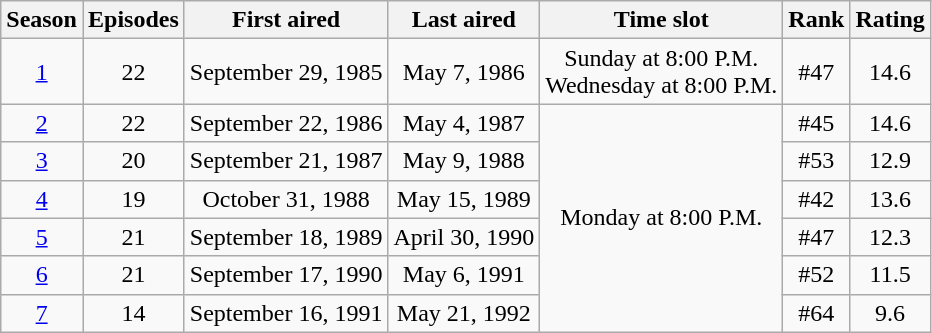<table class="wikitable" style="text-align:center">
<tr>
<th>Season</th>
<th>Episodes</th>
<th>First aired</th>
<th>Last aired</th>
<th>Time slot</th>
<th>Rank</th>
<th>Rating</th>
</tr>
<tr>
<td><a href='#'>1</a></td>
<td>22</td>
<td>September 29, 1985</td>
<td>May 7, 1986</td>
<td>Sunday at 8:00 P.M.<br>Wednesday at 8:00 P.M.</td>
<td>#47</td>
<td>14.6</td>
</tr>
<tr>
<td><a href='#'>2</a></td>
<td>22</td>
<td>September 22, 1986</td>
<td>May 4, 1987</td>
<td style="text-align:center;" rowspan="6">Monday at 8:00 P.M.</td>
<td>#45</td>
<td>14.6</td>
</tr>
<tr>
<td><a href='#'>3</a></td>
<td>20</td>
<td>September 21, 1987</td>
<td>May 9, 1988</td>
<td>#53</td>
<td>12.9</td>
</tr>
<tr>
<td><a href='#'>4</a></td>
<td>19</td>
<td>October 31, 1988</td>
<td>May 15, 1989</td>
<td>#42</td>
<td>13.6</td>
</tr>
<tr>
<td><a href='#'>5</a></td>
<td>21</td>
<td>September 18, 1989</td>
<td>April 30, 1990</td>
<td>#47</td>
<td>12.3</td>
</tr>
<tr>
<td><a href='#'>6</a></td>
<td>21</td>
<td>September 17, 1990</td>
<td>May 6, 1991</td>
<td>#52</td>
<td>11.5</td>
</tr>
<tr>
<td><a href='#'>7</a></td>
<td>14</td>
<td>September 16, 1991</td>
<td>May 21, 1992</td>
<td>#64</td>
<td>9.6</td>
</tr>
</table>
